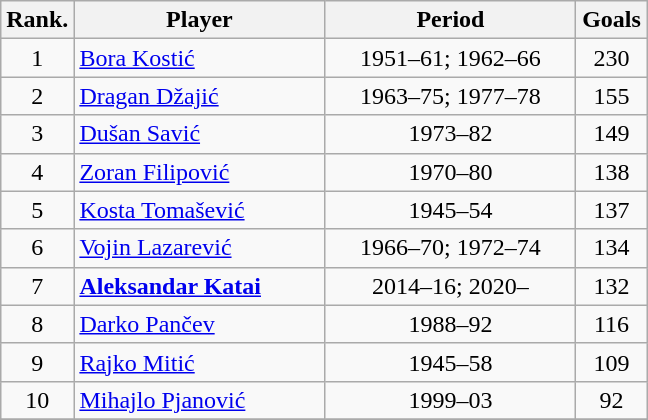<table class="wikitable sortable" style="text-align:center">
<tr>
<th style="width:40px;">Rank.</th>
<th style="width:160px;">Player</th>
<th style="width:160px;">Period</th>
<th style="width:40px;">Goals</th>
</tr>
<tr>
<td>1</td>
<td style="text-align:left;"> <a href='#'>Bora Kostić</a></td>
<td>1951–61; 1962–66</td>
<td>230</td>
</tr>
<tr>
<td>2</td>
<td style="text-align:left;"> <a href='#'>Dragan Džajić</a></td>
<td>1963–75; 1977–78</td>
<td>155</td>
</tr>
<tr>
<td>3</td>
<td style="text-align:left;"> <a href='#'>Dušan Savić</a></td>
<td>1973–82</td>
<td>149</td>
</tr>
<tr>
<td>4</td>
<td style="text-align:left;"> <a href='#'>Zoran Filipović</a></td>
<td>1970–80</td>
<td>138</td>
</tr>
<tr>
<td>5</td>
<td style="text-align:left;"> <a href='#'>Kosta Tomašević</a></td>
<td>1945–54</td>
<td>137</td>
</tr>
<tr>
<td>6</td>
<td style="text-align:left;"> <a href='#'>Vojin Lazarević</a></td>
<td>1966–70; 1972–74</td>
<td>134</td>
</tr>
<tr>
<td>7</td>
<td style="text-align:left;"> <strong><a href='#'>Aleksandar Katai</a></strong></td>
<td>2014–16; 2020–</td>
<td>132</td>
</tr>
<tr>
<td>8</td>
<td style="text-align:left;"> <a href='#'>Darko Pančev</a></td>
<td>1988–92</td>
<td>116</td>
</tr>
<tr>
<td>9</td>
<td style="text-align:left;"> <a href='#'>Rajko Mitić</a></td>
<td>1945–58</td>
<td>109</td>
</tr>
<tr>
<td>10</td>
<td style="text-align:left;"> <a href='#'>Mihajlo Pjanović</a></td>
<td>1999–03</td>
<td>92</td>
</tr>
<tr>
</tr>
</table>
